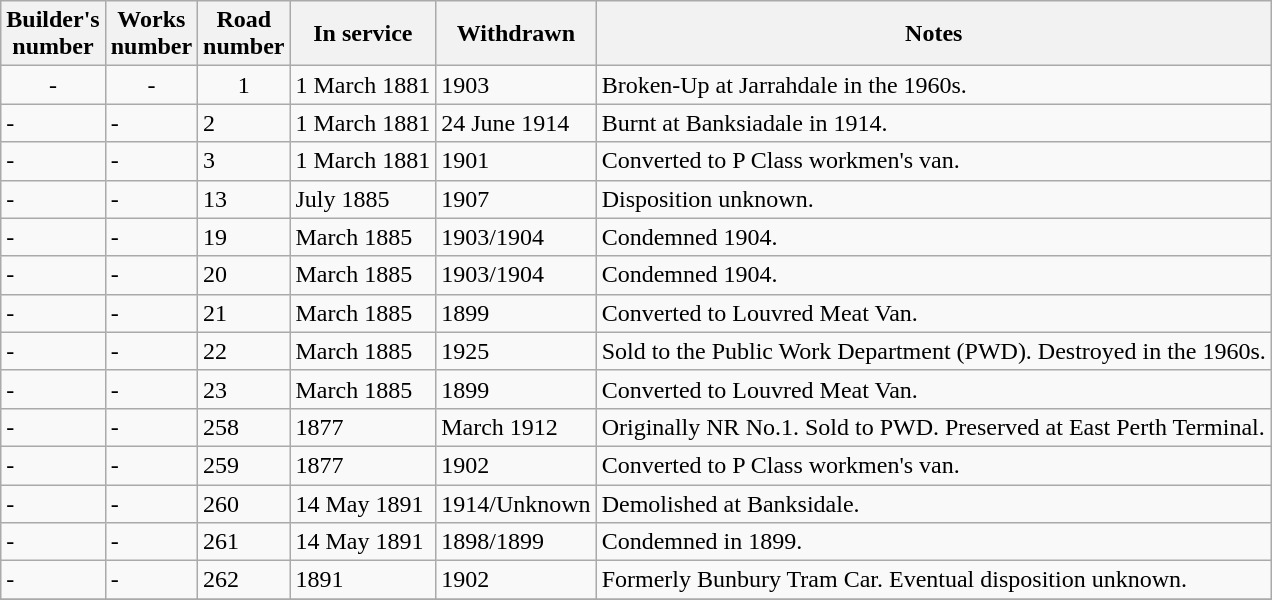<table class="wikitable sortable">
<tr>
<th>Builder's<br>number</th>
<th>Works<br>number</th>
<th>Road<br>number</th>
<th>In service</th>
<th>Withdrawn</th>
<th>Notes</th>
</tr>
<tr>
<td align="center">-</td>
<td align="center">-</td>
<td align="center">1</td>
<td>1 March 1881</td>
<td>1903</td>
<td>Broken-Up at Jarrahdale in the 1960s.</td>
</tr>
<tr>
<td>-</td>
<td>-</td>
<td>2</td>
<td>1 March 1881</td>
<td>24 June 1914</td>
<td>Burnt at Banksiadale in 1914.</td>
</tr>
<tr>
<td>-</td>
<td>-</td>
<td>3</td>
<td>1 March 1881</td>
<td>1901</td>
<td>Converted to P Class workmen's van.</td>
</tr>
<tr>
<td>-</td>
<td>-</td>
<td>13</td>
<td>July 1885</td>
<td>1907</td>
<td>Disposition unknown.</td>
</tr>
<tr>
<td>-</td>
<td>-</td>
<td>19</td>
<td>March 1885</td>
<td>1903/1904</td>
<td>Condemned 1904.</td>
</tr>
<tr>
<td>-</td>
<td>-</td>
<td>20</td>
<td>March 1885</td>
<td>1903/1904</td>
<td>Condemned 1904.</td>
</tr>
<tr>
<td>-</td>
<td>-</td>
<td>21</td>
<td>March 1885</td>
<td>1899</td>
<td>Converted to Louvred Meat Van.</td>
</tr>
<tr>
<td>-</td>
<td>-</td>
<td>22</td>
<td>March 1885</td>
<td>1925</td>
<td>Sold to the Public Work Department (PWD). Destroyed in the 1960s.</td>
</tr>
<tr>
<td>-</td>
<td>-</td>
<td>23</td>
<td>March 1885</td>
<td>1899</td>
<td>Converted to Louvred Meat Van.</td>
</tr>
<tr>
<td>-</td>
<td>-</td>
<td>258</td>
<td>1877</td>
<td>March 1912</td>
<td>Originally NR No.1. Sold to PWD. Preserved at East Perth Terminal.</td>
</tr>
<tr>
<td>-</td>
<td>-</td>
<td>259</td>
<td>1877</td>
<td>1902</td>
<td>Converted to P Class workmen's van.</td>
</tr>
<tr>
<td>-</td>
<td>-</td>
<td>260</td>
<td>14 May 1891</td>
<td>1914/Unknown</td>
<td>Demolished at Banksidale.</td>
</tr>
<tr>
<td>-</td>
<td>-</td>
<td>261</td>
<td>14 May 1891</td>
<td>1898/1899</td>
<td>Condemned in 1899.</td>
</tr>
<tr>
<td>-</td>
<td>-</td>
<td>262</td>
<td>1891</td>
<td>1902</td>
<td>Formerly Bunbury  Tram Car. Eventual disposition unknown.</td>
</tr>
<tr>
</tr>
</table>
